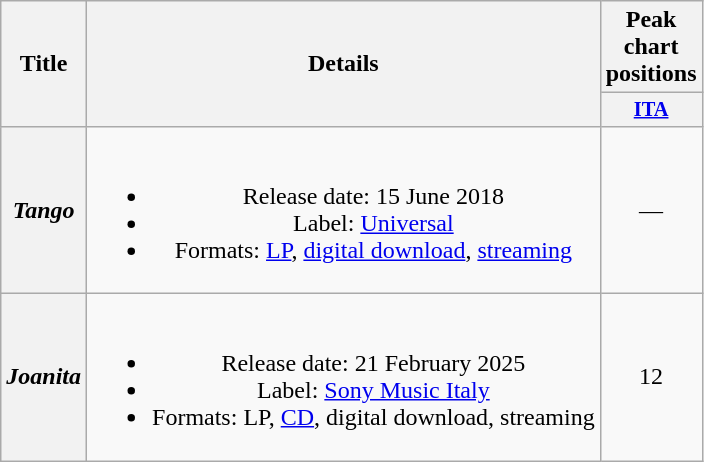<table class="wikitable plainrowheaders" style="text-align:center;">
<tr>
<th scope="col" rowspan="2">Title</th>
<th scope="col" rowspan="2">Details</th>
<th scope="col">Peak chart positions</th>
</tr>
<tr>
<th scope="col" style="width:3em;font-size:85%;"><a href='#'>ITA</a><br></th>
</tr>
<tr>
<th scope="row"><em>Tango</em></th>
<td><br><ul><li>Release date: 15 June 2018</li><li>Label: <a href='#'>Universal</a></li><li>Formats: <a href='#'>LP</a>, <a href='#'>digital download</a>, <a href='#'>streaming</a></li></ul></td>
<td>—</td>
</tr>
<tr>
<th scope="row"><em>Joanita</em></th>
<td><br><ul><li>Release date: 21 February 2025</li><li>Label: <a href='#'>Sony Music Italy</a></li><li>Formats: LP, <a href='#'>CD</a>, digital download, streaming</li></ul></td>
<td>12</td>
</tr>
</table>
